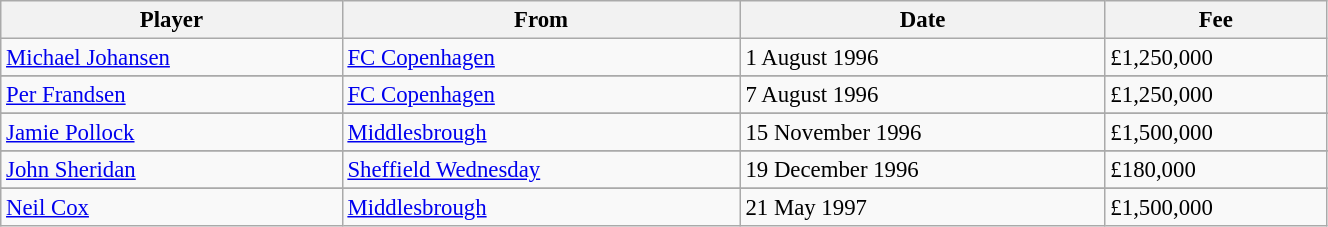<table class="wikitable sortable" style="text-align:center; font-size:95%;width:70%; text-align:left">
<tr>
<th>Player</th>
<th>From</th>
<th>Date</th>
<th>Fee</th>
</tr>
<tr --->
<td> <a href='#'>Michael Johansen</a></td>
<td><a href='#'>FC Copenhagen</a></td>
<td>1 August 1996</td>
<td>£1,250,000</td>
</tr>
<tr --->
</tr>
<tr --->
<td> <a href='#'>Per Frandsen</a></td>
<td><a href='#'>FC Copenhagen</a></td>
<td>7 August 1996</td>
<td>£1,250,000</td>
</tr>
<tr --->
</tr>
<tr --->
<td> <a href='#'>Jamie Pollock</a></td>
<td><a href='#'>Middlesbrough</a></td>
<td>15 November 1996</td>
<td>£1,500,000</td>
</tr>
<tr --->
</tr>
<tr --->
<td> <a href='#'>John Sheridan</a></td>
<td><a href='#'>Sheffield Wednesday</a></td>
<td>19 December 1996</td>
<td>£180,000</td>
</tr>
<tr --->
</tr>
<tr --->
<td> <a href='#'>Neil Cox</a></td>
<td><a href='#'>Middlesbrough</a></td>
<td>21 May 1997</td>
<td>£1,500,000</td>
</tr>
</table>
